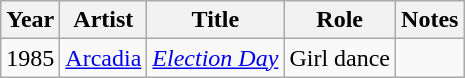<table class="wikitable sortable">
<tr>
<th>Year</th>
<th>Artist</th>
<th>Title</th>
<th>Role</th>
<th class="unsortable">Notes</th>
</tr>
<tr>
<td>1985</td>
<td><a href='#'>Arcadia</a></td>
<td><em><a href='#'>Election Day</a></em></td>
<td>Girl dance</td>
<td></td>
</tr>
</table>
